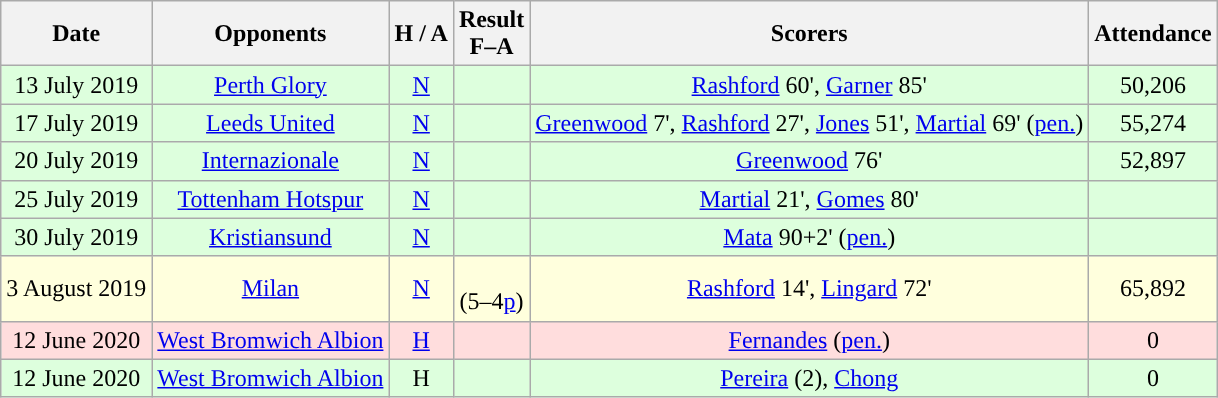<table class="wikitable" style="text-align:center">
<tr>
<th>Date</th>
<th>Opponents</th>
<th>H / A</th>
<th>Result<br>F–A</th>
<th>Scorers</th>
<th>Attendance</th>
</tr>
<tr style="background:#ddffdd">
<td>13 July 2019</td>
<td><a href='#'>Perth Glory</a></td>
<td><a href='#'>N</a></td>
<td></td>
<td><a href='#'>Rashford</a> 60', <a href='#'>Garner</a> 85'</td>
<td>50,206</td>
</tr>
<tr style="background:#ddffdd">
<td>17 July 2019</td>
<td><a href='#'>Leeds United</a></td>
<td><a href='#'>N</a></td>
<td></td>
<td><a href='#'>Greenwood</a> 7', <a href='#'>Rashford</a> 27', <a href='#'>Jones</a> 51', <a href='#'>Martial</a> 69' (<a href='#'>pen.</a>)</td>
<td>55,274</td>
</tr>
<tr style="background:#ddffdd">
<td>20 July 2019</td>
<td><a href='#'>Internazionale</a></td>
<td><a href='#'>N</a></td>
<td></td>
<td><a href='#'>Greenwood</a> 76'</td>
<td>52,897</td>
</tr>
<tr style="background:#ddffdd">
<td>25 July 2019</td>
<td><a href='#'>Tottenham Hotspur</a></td>
<td><a href='#'>N</a></td>
<td></td>
<td><a href='#'>Martial</a> 21', <a href='#'>Gomes</a> 80'</td>
<td></td>
</tr>
<tr style="background:#ddffdd">
<td>30 July 2019</td>
<td><a href='#'>Kristiansund</a></td>
<td><a href='#'>N</a></td>
<td></td>
<td><a href='#'>Mata</a> 90+2' (<a href='#'>pen.</a>)</td>
<td></td>
</tr>
<tr style="background:#ffffdd">
<td>3 August 2019</td>
<td><a href='#'>Milan</a></td>
<td><a href='#'>N</a></td>
<td><br>(5–4<a href='#'>p</a>)</td>
<td><a href='#'>Rashford</a> 14', <a href='#'>Lingard</a> 72'</td>
<td>65,892</td>
</tr>
<tr style="background:#ffdddd">
<td>12 June 2020</td>
<td><a href='#'>West Bromwich Albion</a></td>
<td><a href='#'>H</a></td>
<td></td>
<td><a href='#'>Fernandes</a> (<a href='#'>pen.</a>)</td>
<td>0</td>
</tr>
<tr style="background:#ddffdd">
<td>12 June 2020</td>
<td><a href='#'>West Bromwich Albion</a></td>
<td>H</td>
<td></td>
<td><a href='#'>Pereira</a> (2), <a href='#'>Chong</a></td>
<td>0</td>
</tr>
</table>
